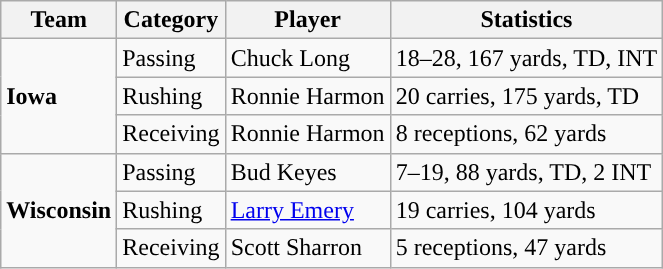<table class="wikitable" style="float: left;">
<tr>
<th>Team</th>
<th>Category</th>
<th>Player</th>
<th>Statistics</th>
</tr>
<tr>
<td rowspan=3><strong>Iowa</strong></td>
<td>Passing</td>
<td>Chuck Long</td>
<td>18–28, 167 yards, TD, INT</td>
</tr>
<tr>
<td>Rushing</td>
<td>Ronnie Harmon</td>
<td>20 carries, 175 yards, TD</td>
</tr>
<tr>
<td>Receiving</td>
<td>Ronnie Harmon</td>
<td>8 receptions, 62 yards</td>
</tr>
<tr>
<td rowspan=3><strong>Wisconsin</strong></td>
<td>Passing</td>
<td>Bud Keyes</td>
<td>7–19, 88 yards, TD, 2 INT</td>
</tr>
<tr>
<td>Rushing</td>
<td><a href='#'>Larry Emery</a></td>
<td>19 carries, 104 yards</td>
</tr>
<tr>
<td>Receiving</td>
<td>Scott Sharron</td>
<td>5 receptions, 47 yards</td>
</tr>
</table>
